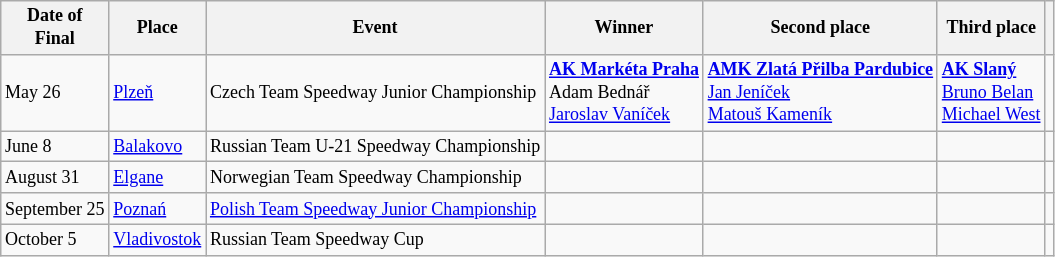<table class=wikitable style="font-size:12px">
<tr>
<th>Date of<br>Final</th>
<th>Place</th>
<th>Event</th>
<th>Winner</th>
<th>Second place</th>
<th>Third place</th>
<th></th>
</tr>
<tr>
<td>May 26</td>
<td> <a href='#'>Plzeň</a></td>
<td>Czech Team Speedway Junior Championship</td>
<td><strong><a href='#'>AK Markéta Praha</a></strong> <br> Adam Bednář<br> <a href='#'>Jaroslav Vaníček</a></td>
<td><strong><a href='#'>AMK Zlatá Přilba Pardubice</a></strong> <br> <a href='#'>Jan Jeníček</a><br> <a href='#'>Matouš Kameník</a></td>
<td><strong><a href='#'>AK Slaný</a></strong> <br> <a href='#'>Bruno Belan</a><br> <a href='#'>Michael West</a></td>
<td></td>
</tr>
<tr>
<td>June 8</td>
<td> <a href='#'>Balakovo</a></td>
<td>Russian Team U-21 Speedway Championship</td>
<td></td>
<td></td>
<td></td>
<td></td>
</tr>
<tr>
<td>August 31</td>
<td> <a href='#'>Elgane</a></td>
<td>Norwegian Team Speedway Championship</td>
<td></td>
<td></td>
<td></td>
<td></td>
</tr>
<tr>
<td>September 25</td>
<td> <a href='#'>Poznań</a></td>
<td><a href='#'>Polish Team Speedway Junior Championship</a></td>
<td></td>
<td></td>
<td></td>
<td></td>
</tr>
<tr>
<td>October 5</td>
<td> <a href='#'>Vladivostok</a></td>
<td>Russian Team Speedway Cup</td>
<td></td>
<td></td>
<td></td>
<td></td>
</tr>
</table>
